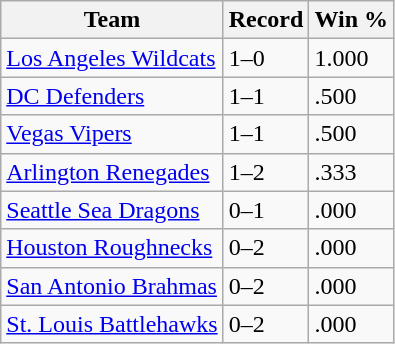<table class="wikitable">
<tr>
<th>Team</th>
<th>Record</th>
<th>Win %</th>
</tr>
<tr>
<td><a href='#'>Los Angeles Wildcats</a></td>
<td>1–0</td>
<td>1.000</td>
</tr>
<tr>
<td><a href='#'>DC Defenders</a></td>
<td>1–1</td>
<td>.500</td>
</tr>
<tr>
<td><a href='#'>Vegas Vipers</a></td>
<td>1–1</td>
<td>.500</td>
</tr>
<tr>
<td><a href='#'>Arlington Renegades</a></td>
<td>1–2</td>
<td>.333</td>
</tr>
<tr>
<td><a href='#'>Seattle Sea Dragons</a></td>
<td>0–1</td>
<td>.000</td>
</tr>
<tr>
<td><a href='#'>Houston Roughnecks</a></td>
<td>0–2</td>
<td>.000</td>
</tr>
<tr>
<td><a href='#'>San Antonio Brahmas</a></td>
<td>0–2</td>
<td>.000</td>
</tr>
<tr>
<td><a href='#'>St. Louis Battlehawks</a></td>
<td>0–2</td>
<td>.000</td>
</tr>
</table>
